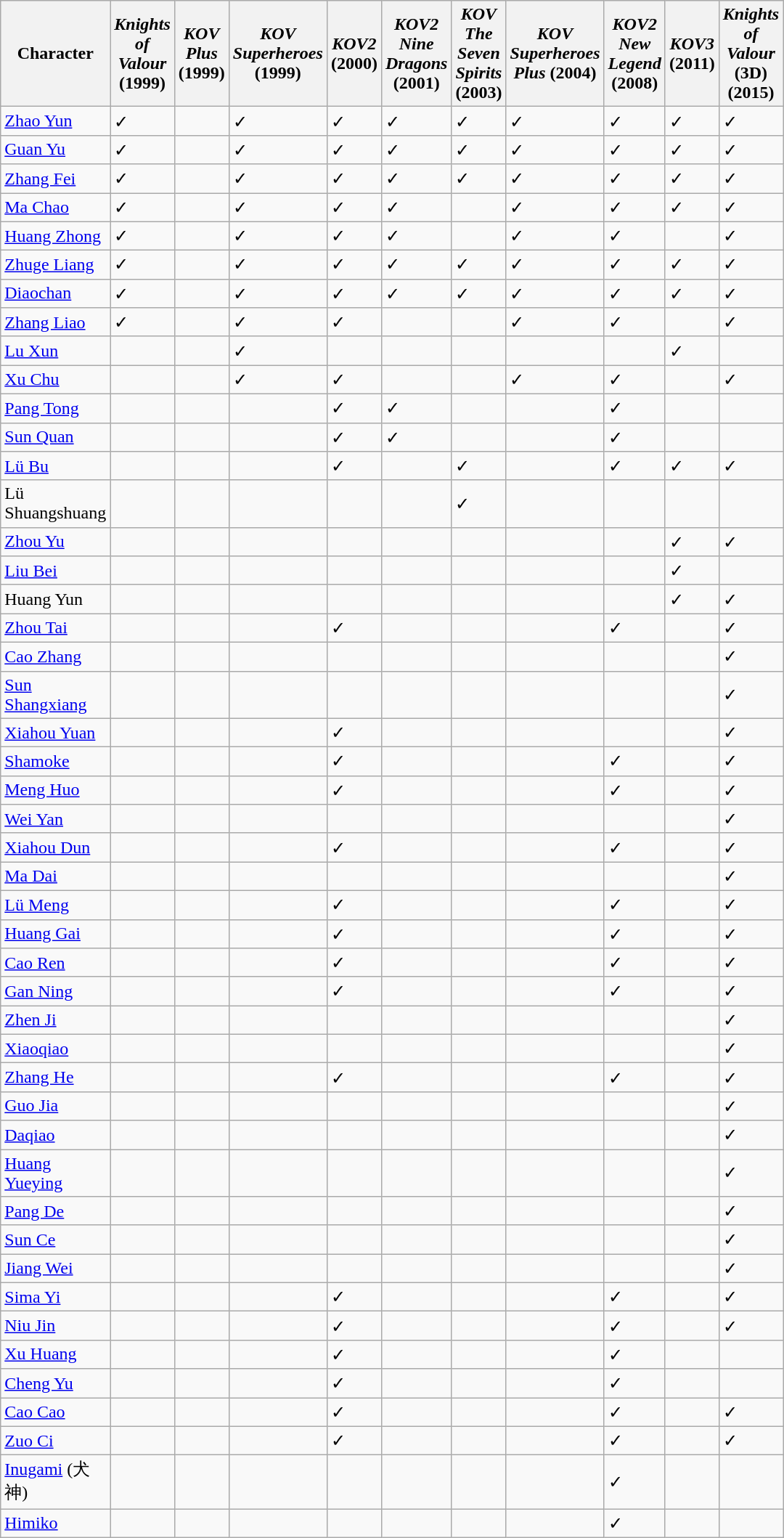<table class="wikitable" width=55%>
<tr>
<th ! width=15%>Character</th>
<th ! width=5%><em>Knights of Valour</em> (1999)</th>
<th width=5%><em>KOV Plus</em> (1999)</th>
<th ! width=5%><em>KOV Superheroes</em> (1999)</th>
<th width=5%><em>KOV2</em> (2000)</th>
<th ! width=5%><em>KOV2 Nine Dragons</em> (2001)</th>
<th width=5%><em>KOV The Seven Spirits</em> (2003)</th>
<th ! width=5%><em>KOV Superheroes Plus</em> (2004)</th>
<th width=5%><em>KOV2 New Legend</em> (2008)</th>
<th ! width=5%><em>KOV3</em> (2011)</th>
<th width=5%><em>Knights of Valour</em> (3D) (2015)</th>
</tr>
<tr>
<td><a href='#'>Zhao Yun</a></td>
<td>✓</td>
<td></td>
<td>✓</td>
<td>✓</td>
<td>✓</td>
<td>✓</td>
<td>✓</td>
<td>✓</td>
<td>✓</td>
<td>✓</td>
</tr>
<tr>
<td><a href='#'>Guan Yu</a></td>
<td>✓</td>
<td></td>
<td>✓</td>
<td>✓</td>
<td>✓</td>
<td>✓</td>
<td>✓</td>
<td>✓</td>
<td>✓</td>
<td>✓</td>
</tr>
<tr>
<td><a href='#'>Zhang Fei</a></td>
<td>✓</td>
<td></td>
<td>✓</td>
<td>✓</td>
<td>✓</td>
<td>✓</td>
<td>✓</td>
<td>✓</td>
<td>✓</td>
<td>✓</td>
</tr>
<tr>
<td><a href='#'>Ma Chao</a></td>
<td>✓</td>
<td></td>
<td>✓</td>
<td>✓</td>
<td>✓</td>
<td></td>
<td>✓</td>
<td>✓</td>
<td>✓</td>
<td>✓</td>
</tr>
<tr>
<td><a href='#'>Huang Zhong</a></td>
<td>✓</td>
<td></td>
<td>✓</td>
<td>✓</td>
<td>✓</td>
<td></td>
<td>✓</td>
<td>✓</td>
<td></td>
<td>✓</td>
</tr>
<tr>
<td><a href='#'>Zhuge Liang</a></td>
<td>✓</td>
<td></td>
<td>✓</td>
<td>✓</td>
<td>✓</td>
<td>✓</td>
<td>✓</td>
<td>✓</td>
<td>✓</td>
<td>✓</td>
</tr>
<tr>
<td><a href='#'>Diaochan</a></td>
<td>✓</td>
<td></td>
<td>✓</td>
<td>✓</td>
<td>✓</td>
<td>✓</td>
<td>✓</td>
<td>✓</td>
<td>✓</td>
<td>✓</td>
</tr>
<tr>
<td><a href='#'>Zhang Liao</a></td>
<td>✓</td>
<td></td>
<td>✓</td>
<td>✓</td>
<td></td>
<td></td>
<td>✓</td>
<td>✓</td>
<td></td>
<td>✓</td>
</tr>
<tr>
<td><a href='#'>Lu Xun</a></td>
<td></td>
<td></td>
<td>✓</td>
<td></td>
<td></td>
<td></td>
<td></td>
<td></td>
<td>✓</td>
<td></td>
</tr>
<tr>
<td><a href='#'>Xu Chu</a></td>
<td></td>
<td></td>
<td>✓</td>
<td>✓</td>
<td></td>
<td></td>
<td>✓</td>
<td>✓</td>
<td></td>
<td>✓</td>
</tr>
<tr>
<td><a href='#'>Pang Tong</a></td>
<td></td>
<td></td>
<td></td>
<td>✓</td>
<td>✓</td>
<td></td>
<td></td>
<td>✓</td>
<td></td>
<td></td>
</tr>
<tr>
<td><a href='#'>Sun Quan</a></td>
<td></td>
<td></td>
<td></td>
<td>✓</td>
<td>✓</td>
<td></td>
<td></td>
<td>✓</td>
<td></td>
<td></td>
</tr>
<tr>
<td><a href='#'>Lü Bu</a></td>
<td></td>
<td></td>
<td></td>
<td>✓</td>
<td></td>
<td>✓</td>
<td></td>
<td>✓</td>
<td>✓</td>
<td>✓</td>
</tr>
<tr>
<td>Lü Shuangshuang</td>
<td></td>
<td></td>
<td></td>
<td></td>
<td></td>
<td>✓</td>
<td></td>
<td></td>
<td></td>
<td></td>
</tr>
<tr>
<td><a href='#'>Zhou Yu</a></td>
<td></td>
<td></td>
<td></td>
<td></td>
<td></td>
<td></td>
<td></td>
<td></td>
<td>✓</td>
<td>✓</td>
</tr>
<tr>
<td><a href='#'>Liu Bei</a></td>
<td></td>
<td></td>
<td></td>
<td></td>
<td></td>
<td></td>
<td></td>
<td></td>
<td>✓</td>
<td></td>
</tr>
<tr>
<td>Huang Yun</td>
<td></td>
<td></td>
<td></td>
<td></td>
<td></td>
<td></td>
<td></td>
<td></td>
<td>✓</td>
<td>✓</td>
</tr>
<tr>
<td><a href='#'>Zhou Tai</a></td>
<td></td>
<td></td>
<td></td>
<td>✓</td>
<td></td>
<td></td>
<td></td>
<td>✓</td>
<td></td>
<td>✓</td>
</tr>
<tr>
<td><a href='#'>Cao Zhang</a></td>
<td></td>
<td></td>
<td></td>
<td></td>
<td></td>
<td></td>
<td></td>
<td></td>
<td></td>
<td>✓</td>
</tr>
<tr>
<td><a href='#'>Sun Shangxiang</a></td>
<td></td>
<td></td>
<td></td>
<td></td>
<td></td>
<td></td>
<td></td>
<td></td>
<td></td>
<td>✓</td>
</tr>
<tr>
<td><a href='#'>Xiahou Yuan</a></td>
<td></td>
<td></td>
<td></td>
<td>✓</td>
<td></td>
<td></td>
<td></td>
<td></td>
<td></td>
<td>✓</td>
</tr>
<tr>
<td><a href='#'>Shamoke</a></td>
<td></td>
<td></td>
<td></td>
<td>✓</td>
<td></td>
<td></td>
<td></td>
<td>✓</td>
<td></td>
<td>✓</td>
</tr>
<tr>
<td><a href='#'>Meng Huo</a></td>
<td></td>
<td></td>
<td></td>
<td>✓</td>
<td></td>
<td></td>
<td></td>
<td>✓</td>
<td></td>
<td>✓</td>
</tr>
<tr>
<td><a href='#'>Wei Yan</a></td>
<td></td>
<td></td>
<td></td>
<td></td>
<td></td>
<td></td>
<td></td>
<td></td>
<td></td>
<td>✓</td>
</tr>
<tr>
<td><a href='#'>Xiahou Dun</a></td>
<td></td>
<td></td>
<td></td>
<td>✓</td>
<td></td>
<td></td>
<td></td>
<td>✓</td>
<td></td>
<td>✓</td>
</tr>
<tr>
<td><a href='#'>Ma Dai</a></td>
<td></td>
<td></td>
<td></td>
<td></td>
<td></td>
<td></td>
<td></td>
<td></td>
<td></td>
<td>✓</td>
</tr>
<tr>
<td><a href='#'>Lü Meng</a></td>
<td></td>
<td></td>
<td></td>
<td>✓</td>
<td></td>
<td></td>
<td></td>
<td>✓</td>
<td></td>
<td>✓</td>
</tr>
<tr>
<td><a href='#'>Huang Gai</a></td>
<td></td>
<td></td>
<td></td>
<td>✓</td>
<td></td>
<td></td>
<td></td>
<td>✓</td>
<td></td>
<td>✓</td>
</tr>
<tr>
<td><a href='#'>Cao Ren</a></td>
<td></td>
<td></td>
<td></td>
<td>✓</td>
<td></td>
<td></td>
<td></td>
<td>✓</td>
<td></td>
<td>✓</td>
</tr>
<tr>
<td><a href='#'>Gan Ning</a></td>
<td></td>
<td></td>
<td></td>
<td>✓</td>
<td></td>
<td></td>
<td></td>
<td>✓</td>
<td></td>
<td>✓</td>
</tr>
<tr>
<td><a href='#'>Zhen Ji</a></td>
<td></td>
<td></td>
<td></td>
<td></td>
<td></td>
<td></td>
<td></td>
<td></td>
<td></td>
<td>✓</td>
</tr>
<tr>
<td><a href='#'>Xiaoqiao</a></td>
<td></td>
<td></td>
<td></td>
<td></td>
<td></td>
<td></td>
<td></td>
<td></td>
<td></td>
<td>✓</td>
</tr>
<tr>
<td><a href='#'>Zhang He</a></td>
<td></td>
<td></td>
<td></td>
<td>✓</td>
<td></td>
<td></td>
<td></td>
<td>✓</td>
<td></td>
<td>✓</td>
</tr>
<tr>
<td><a href='#'>Guo Jia</a></td>
<td></td>
<td></td>
<td></td>
<td></td>
<td></td>
<td></td>
<td></td>
<td></td>
<td></td>
<td>✓</td>
</tr>
<tr>
<td><a href='#'>Daqiao</a></td>
<td></td>
<td></td>
<td></td>
<td></td>
<td></td>
<td></td>
<td></td>
<td></td>
<td></td>
<td>✓</td>
</tr>
<tr>
<td><a href='#'>Huang Yueying</a></td>
<td></td>
<td></td>
<td></td>
<td></td>
<td></td>
<td></td>
<td></td>
<td></td>
<td></td>
<td>✓</td>
</tr>
<tr>
<td><a href='#'>Pang De</a></td>
<td></td>
<td></td>
<td></td>
<td></td>
<td></td>
<td></td>
<td></td>
<td></td>
<td></td>
<td>✓</td>
</tr>
<tr>
<td><a href='#'>Sun Ce</a></td>
<td></td>
<td></td>
<td></td>
<td></td>
<td></td>
<td></td>
<td></td>
<td></td>
<td></td>
<td>✓</td>
</tr>
<tr>
<td><a href='#'>Jiang Wei</a></td>
<td></td>
<td></td>
<td></td>
<td></td>
<td></td>
<td></td>
<td></td>
<td></td>
<td></td>
<td>✓</td>
</tr>
<tr>
<td><a href='#'>Sima Yi</a></td>
<td></td>
<td></td>
<td></td>
<td>✓</td>
<td></td>
<td></td>
<td></td>
<td>✓</td>
<td></td>
<td>✓</td>
</tr>
<tr>
<td><a href='#'>Niu Jin</a></td>
<td></td>
<td></td>
<td></td>
<td>✓</td>
<td></td>
<td></td>
<td></td>
<td>✓</td>
<td></td>
<td>✓</td>
</tr>
<tr>
<td><a href='#'>Xu Huang</a></td>
<td></td>
<td></td>
<td></td>
<td>✓</td>
<td></td>
<td></td>
<td></td>
<td>✓</td>
<td></td>
<td></td>
</tr>
<tr>
<td><a href='#'>Cheng Yu</a></td>
<td></td>
<td></td>
<td></td>
<td>✓</td>
<td></td>
<td></td>
<td></td>
<td>✓</td>
<td></td>
<td></td>
</tr>
<tr>
<td><a href='#'>Cao Cao</a></td>
<td></td>
<td></td>
<td></td>
<td>✓</td>
<td></td>
<td></td>
<td></td>
<td>✓</td>
<td></td>
<td>✓</td>
</tr>
<tr>
<td><a href='#'>Zuo Ci</a></td>
<td></td>
<td></td>
<td></td>
<td>✓</td>
<td></td>
<td></td>
<td></td>
<td>✓</td>
<td></td>
<td>✓</td>
</tr>
<tr>
<td><a href='#'>Inugami</a> (犬神)</td>
<td></td>
<td></td>
<td></td>
<td></td>
<td></td>
<td></td>
<td></td>
<td>✓</td>
<td></td>
<td></td>
</tr>
<tr>
<td><a href='#'>Himiko</a></td>
<td></td>
<td></td>
<td></td>
<td></td>
<td></td>
<td></td>
<td></td>
<td>✓</td>
<td></td>
<td></td>
</tr>
</table>
